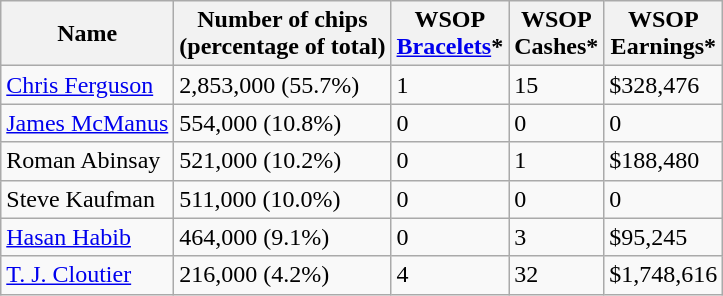<table class="wikitable sortable">
<tr>
<th>Name</th>
<th>Number of chips<br>(percentage of total)</th>
<th>WSOP<br><a href='#'>Bracelets</a>*</th>
<th>WSOP<br>Cashes*</th>
<th>WSOP<br>Earnings*</th>
</tr>
<tr>
<td> <a href='#'>Chris Ferguson</a></td>
<td>2,853,000 (55.7%)</td>
<td>1</td>
<td>15</td>
<td>$328,476</td>
</tr>
<tr>
<td> <a href='#'>James McManus</a></td>
<td>554,000 (10.8%)</td>
<td>0</td>
<td>0</td>
<td>0</td>
</tr>
<tr>
<td> Roman Abinsay</td>
<td>521,000 (10.2%)</td>
<td>0</td>
<td>1</td>
<td>$188,480</td>
</tr>
<tr>
<td> Steve Kaufman</td>
<td>511,000 (10.0%)</td>
<td>0</td>
<td>0</td>
<td>0</td>
</tr>
<tr>
<td> <a href='#'>Hasan Habib</a></td>
<td>464,000 (9.1%)</td>
<td>0</td>
<td>3</td>
<td>$95,245</td>
</tr>
<tr>
<td> <a href='#'>T. J. Cloutier</a></td>
<td>216,000 (4.2%)</td>
<td>4</td>
<td>32</td>
<td>$1,748,616</td>
</tr>
</table>
